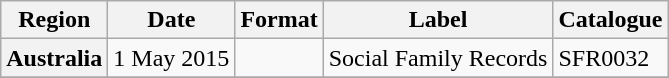<table class="wikitable plainrowheaders">
<tr>
<th scope="col">Region</th>
<th scope="col">Date</th>
<th scope="col">Format</th>
<th scope="col">Label</th>
<th scope="col">Catalogue</th>
</tr>
<tr>
<th scope="row">Australia</th>
<td>1 May 2015</td>
<td></td>
<td>Social Family Records</td>
<td>SFR0032</td>
</tr>
<tr>
</tr>
</table>
